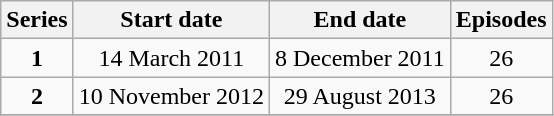<table class="wikitable" style="text-align: center;">
<tr>
<th>Series</th>
<th>Start date</th>
<th>End date</th>
<th>Episodes</th>
</tr>
<tr>
<td><strong>1</strong></td>
<td>14 March 2011</td>
<td>8 December 2011</td>
<td>26</td>
</tr>
<tr>
<td><strong>2</strong></td>
<td>10 November 2012</td>
<td>29 August 2013</td>
<td>26</td>
</tr>
<tr>
</tr>
</table>
